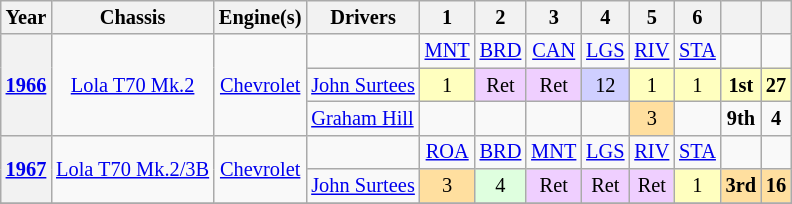<table class="wikitable" style="text-align:center; font-size:85%">
<tr>
<th>Year</th>
<th>Chassis</th>
<th>Engine(s)</th>
<th>Drivers</th>
<th>1</th>
<th>2</th>
<th>3</th>
<th>4</th>
<th>5</th>
<th>6</th>
<th></th>
<th></th>
</tr>
<tr>
<th rowspan="3"><a href='#'>1966</a></th>
<td rowspan="3"><a href='#'>Lola T70 Mk.2</a></td>
<td rowspan="3"><a href='#'>Chevrolet</a></td>
<td></td>
<td><a href='#'>MNT</a></td>
<td><a href='#'>BRD</a></td>
<td><a href='#'>CAN</a></td>
<td><a href='#'>LGS</a></td>
<td><a href='#'>RIV</a></td>
<td><a href='#'>STA</a></td>
<td></td>
<td></td>
</tr>
<tr>
<td align="left"> <a href='#'>John Surtees</a></td>
<td style="background:#FFFFBF;">1</td>
<td style="background:#EFCFFF;">Ret</td>
<td style="background:#EFCFFF;">Ret</td>
<td style="background:#CFCFFF;">12</td>
<td style="background:#FFFFBF;">1</td>
<td style="background:#FFFFBF;">1</td>
<td style="background:#FFFFBF;"><strong>1st</strong></td>
<td style="background:#FFFFBF;"><strong>27</strong></td>
</tr>
<tr>
<td align="left"> <a href='#'>Graham Hill</a></td>
<td></td>
<td></td>
<td></td>
<td></td>
<td style="background:#FFDF9F;">3</td>
<td></td>
<td><strong>9th</strong></td>
<td><strong>4</strong></td>
</tr>
<tr>
<th rowspan="2"><a href='#'>1967</a></th>
<td rowspan="2"><a href='#'>Lola T70 Mk.2/3B</a></td>
<td rowspan="2"><a href='#'>Chevrolet</a></td>
<td></td>
<td><a href='#'>ROA</a></td>
<td><a href='#'>BRD</a></td>
<td><a href='#'>MNT</a></td>
<td><a href='#'>LGS</a></td>
<td><a href='#'>RIV</a></td>
<td><a href='#'>STA</a></td>
<td></td>
<td></td>
</tr>
<tr>
<td align="left"> <a href='#'>John Surtees</a></td>
<td style="background:#FFDF9F;">3</td>
<td style="background:#DFFFDF;">4</td>
<td style="background:#EFCFFF;">Ret</td>
<td style="background:#EFCFFF;">Ret</td>
<td style="background:#EFCFFF;">Ret</td>
<td style="background:#FFFFBF;">1</td>
<td style="background:#FFDF9F;"><strong>3rd</strong></td>
<td style="background:#FFDF9F;"><strong>16</strong></td>
</tr>
<tr>
</tr>
</table>
